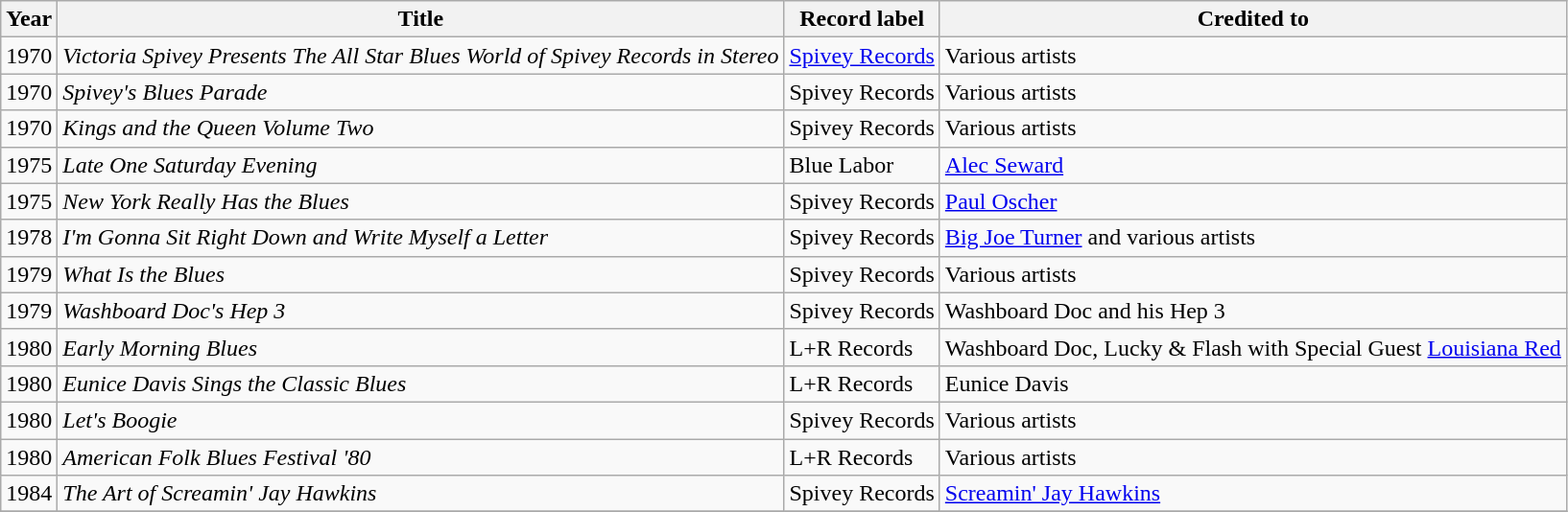<table class="wikitable sortable">
<tr>
<th>Year</th>
<th>Title</th>
<th>Record label</th>
<th>Credited to</th>
</tr>
<tr>
<td>1970</td>
<td><em>Victoria Spivey Presents The All Star Blues World of Spivey Records in Stereo</em></td>
<td align="left"><a href='#'>Spivey Records</a></td>
<td>Various artists</td>
</tr>
<tr>
<td>1970</td>
<td><em>Spivey's Blues Parade</em></td>
<td align="left">Spivey Records</td>
<td>Various artists</td>
</tr>
<tr>
<td>1970</td>
<td><em>Kings and the Queen Volume Two</em></td>
<td align="left">Spivey Records</td>
<td>Various artists</td>
</tr>
<tr>
<td>1975</td>
<td><em>Late One Saturday Evening</em></td>
<td align="left">Blue Labor</td>
<td><a href='#'>Alec Seward</a></td>
</tr>
<tr>
<td>1975</td>
<td><em>New York Really Has the Blues</em></td>
<td align="left">Spivey Records</td>
<td><a href='#'>Paul Oscher</a></td>
</tr>
<tr>
<td>1978</td>
<td><em>I'm Gonna Sit Right Down and Write Myself a Letter</em></td>
<td align="left">Spivey Records</td>
<td><a href='#'>Big Joe Turner</a> and various artists</td>
</tr>
<tr>
<td>1979</td>
<td><em>What Is the Blues</em></td>
<td align="left">Spivey Records</td>
<td>Various artists</td>
</tr>
<tr>
<td>1979</td>
<td><em>Washboard Doc's Hep 3</em></td>
<td align="left">Spivey Records</td>
<td>Washboard Doc and his Hep 3</td>
</tr>
<tr>
<td>1980</td>
<td><em>Early Morning Blues</em></td>
<td align="left">L+R Records</td>
<td>Washboard Doc, Lucky & Flash with Special Guest <a href='#'>Louisiana Red</a></td>
</tr>
<tr>
<td>1980</td>
<td><em>Eunice Davis Sings the Classic Blues</em></td>
<td align="left">L+R Records</td>
<td>Eunice Davis</td>
</tr>
<tr>
<td>1980</td>
<td><em>Let's Boogie</em></td>
<td align="left">Spivey Records</td>
<td>Various artists</td>
</tr>
<tr>
<td>1980</td>
<td><em>American Folk Blues Festival '80</em></td>
<td align="left">L+R Records</td>
<td>Various artists</td>
</tr>
<tr>
<td>1984</td>
<td><em>The Art of Screamin' Jay Hawkins</em></td>
<td align="left">Spivey Records</td>
<td><a href='#'>Screamin' Jay Hawkins</a></td>
</tr>
<tr>
</tr>
</table>
